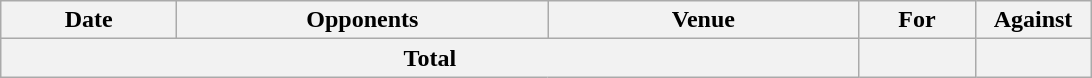<table class="wikitable sortable" style="text-align:center">
<tr>
<th width="110">Date</th>
<th width="240">Opponents</th>
<th width="200">Venue</th>
<th width="70">For</th>
<th width="70">Against</th>
</tr>
<tr class="sortbottom">
<th colspan=3>Total</th>
<th></th>
<th></th>
</tr>
</table>
